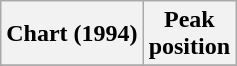<table class="wikitable sortable plainrowheaders" style="text-align:center">
<tr>
<th scope="col">Chart (1994)</th>
<th scope="col">Peak<br>position</th>
</tr>
<tr>
</tr>
</table>
